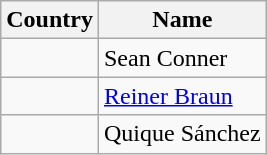<table class="wikitable">
<tr>
<th>Country</th>
<th>Name</th>
</tr>
<tr>
<td></td>
<td>Sean Conner</td>
</tr>
<tr>
<td></td>
<td><a href='#'>Reiner Braun</a></td>
</tr>
<tr>
<td></td>
<td>Quique Sánchez</td>
</tr>
</table>
